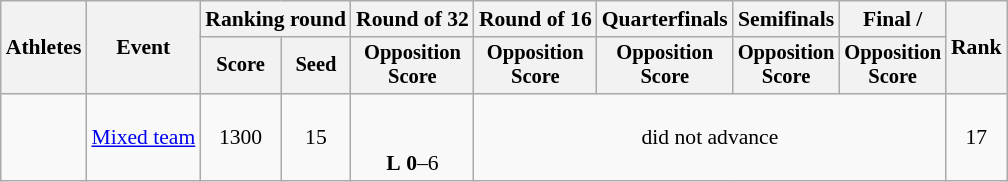<table class="wikitable" style="font-size:90%;">
<tr>
<th rowspan="2">Athletes</th>
<th rowspan="2">Event</th>
<th colspan="2">Ranking round</th>
<th>Round of 32</th>
<th>Round of 16</th>
<th>Quarterfinals</th>
<th>Semifinals</th>
<th>Final / </th>
<th rowspan=2>Rank</th>
</tr>
<tr style="font-size:95%">
<th>Score</th>
<th>Seed</th>
<th>Opposition<br>Score</th>
<th>Opposition<br>Score</th>
<th>Opposition<br>Score</th>
<th>Opposition<br>Score</th>
<th>Opposition<br>Score</th>
</tr>
<tr align=center>
<td align=left><br></td>
<td rowspan=2><a href='#'>Mixed team</a></td>
<td>1300</td>
<td>15</td>
<td><br><br><strong>L</strong> <strong>0</strong>–6</td>
<td colspan=4>did not advance</td>
<td>17</td>
</tr>
</table>
